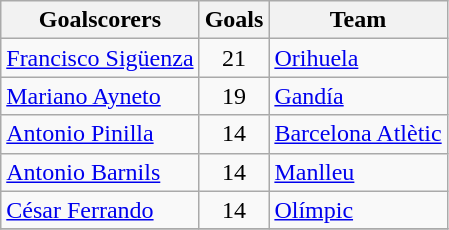<table class="wikitable sortable">
<tr>
<th>Goalscorers</th>
<th>Goals</th>
<th>Team</th>
</tr>
<tr>
<td> <a href='#'>Francisco Sigüenza</a></td>
<td style="text-align:center;">21</td>
<td><a href='#'>Orihuela</a></td>
</tr>
<tr>
<td> <a href='#'>Mariano Ayneto</a></td>
<td style="text-align:center;">19</td>
<td><a href='#'>Gandía</a></td>
</tr>
<tr>
<td> <a href='#'>Antonio Pinilla</a></td>
<td style="text-align:center;">14</td>
<td><a href='#'>Barcelona Atlètic</a></td>
</tr>
<tr>
<td> <a href='#'>Antonio Barnils</a></td>
<td style="text-align:center;">14</td>
<td><a href='#'>Manlleu</a></td>
</tr>
<tr>
<td> <a href='#'>César Ferrando</a></td>
<td style="text-align:center;">14</td>
<td><a href='#'>Olímpic</a></td>
</tr>
<tr>
</tr>
</table>
